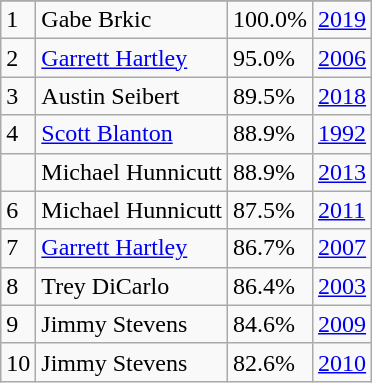<table class="wikitable">
<tr>
</tr>
<tr>
<td>1</td>
<td>Gabe Brkic</td>
<td><abbr>100.0%</abbr></td>
<td><a href='#'>2019</a></td>
</tr>
<tr>
<td>2</td>
<td><a href='#'>Garrett Hartley</a></td>
<td><abbr>95.0%</abbr></td>
<td><a href='#'>2006</a></td>
</tr>
<tr>
<td>3</td>
<td>Austin Seibert</td>
<td><abbr>89.5%</abbr></td>
<td><a href='#'>2018</a></td>
</tr>
<tr>
<td>4</td>
<td><a href='#'>Scott Blanton</a></td>
<td><abbr>88.9%</abbr></td>
<td><a href='#'>1992</a></td>
</tr>
<tr>
<td></td>
<td>Michael Hunnicutt</td>
<td><abbr>88.9%</abbr></td>
<td><a href='#'>2013</a></td>
</tr>
<tr>
<td>6</td>
<td>Michael Hunnicutt</td>
<td><abbr>87.5%</abbr></td>
<td><a href='#'>2011</a></td>
</tr>
<tr>
<td>7</td>
<td><a href='#'>Garrett Hartley</a></td>
<td><abbr>86.7%</abbr></td>
<td><a href='#'>2007</a></td>
</tr>
<tr>
<td>8</td>
<td>Trey DiCarlo</td>
<td><abbr>86.4%</abbr></td>
<td><a href='#'>2003</a></td>
</tr>
<tr>
<td>9</td>
<td>Jimmy Stevens</td>
<td><abbr>84.6%</abbr></td>
<td><a href='#'>2009</a></td>
</tr>
<tr>
<td>10</td>
<td>Jimmy Stevens</td>
<td><abbr>82.6%</abbr></td>
<td><a href='#'>2010</a></td>
</tr>
</table>
